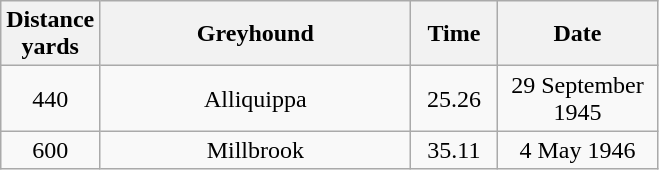<table class="wikitable" style="font-size: 100%">
<tr>
<th width=50>Distance <br>yards</th>
<th width=200>Greyhound</th>
<th width=50>Time</th>
<th width=100>Date</th>
</tr>
<tr align=center>
<td>440</td>
<td>Alliquippa</td>
<td>25.26</td>
<td>29 September 1945</td>
</tr>
<tr align=center>
<td>600</td>
<td>Millbrook</td>
<td>35.11</td>
<td>4 May 1946</td>
</tr>
</table>
